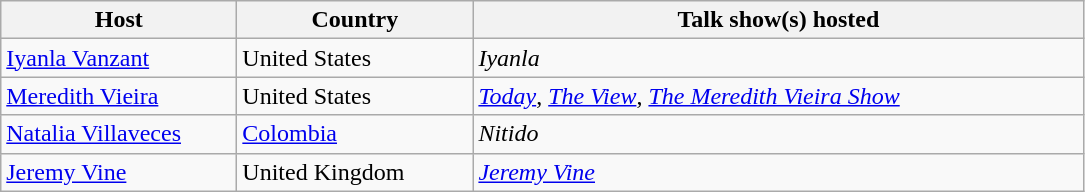<table class="wikitable">
<tr>
<th width="150">Host</th>
<th width="150">Country</th>
<th width="400">Talk show(s) hosted</th>
</tr>
<tr>
<td><a href='#'>Iyanla Vanzant</a></td>
<td> United States</td>
<td><em>Iyanla</em></td>
</tr>
<tr>
<td><a href='#'>Meredith Vieira</a></td>
<td> United States</td>
<td><em><a href='#'>Today</a></em>, <em><a href='#'>The View</a></em>, <em><a href='#'>The Meredith Vieira Show</a></em></td>
</tr>
<tr>
<td><a href='#'>Natalia Villaveces</a></td>
<td> <a href='#'>Colombia</a></td>
<td><em>Nitido</em></td>
</tr>
<tr>
<td><a href='#'>Jeremy Vine</a></td>
<td>  United Kingdom</td>
<td><em><a href='#'>Jeremy Vine</a></em></td>
</tr>
</table>
